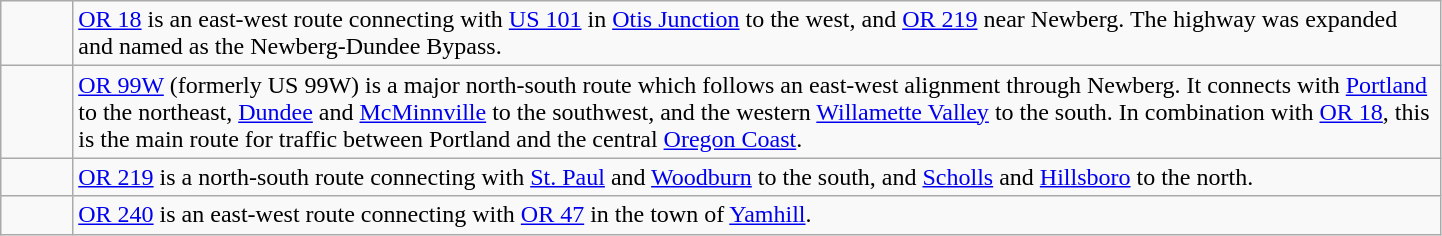<table class="wikitable" style="width:76%">
<tr>
<td width="5%"></td>
<td><a href='#'>OR 18</a> is an east-west route connecting with <a href='#'>US 101</a> in <a href='#'>Otis Junction</a> to the west, and <a href='#'>OR 219</a> near Newberg. The highway was expanded and named as the Newberg-Dundee Bypass.</td>
</tr>
<tr>
<td width="5%"></td>
<td><a href='#'>OR 99W</a> (formerly US 99W) is a major north-south route which follows an east-west alignment through Newberg.  It connects with <a href='#'>Portland</a> to the northeast, <a href='#'>Dundee</a> and <a href='#'>McMinnville</a> to the southwest, and the western <a href='#'>Willamette Valley</a> to the south.  In combination with <a href='#'>OR 18</a>, this is the main route for traffic between Portland and the central <a href='#'>Oregon Coast</a>.</td>
</tr>
<tr>
<td></td>
<td><a href='#'>OR 219</a> is a north-south route connecting with <a href='#'>St. Paul</a> and <a href='#'>Woodburn</a> to the south, and <a href='#'>Scholls</a> and <a href='#'>Hillsboro</a> to the north.</td>
</tr>
<tr>
<td></td>
<td><a href='#'>OR 240</a> is an east-west route connecting with <a href='#'>OR 47</a> in the town of <a href='#'>Yamhill</a>.</td>
</tr>
</table>
